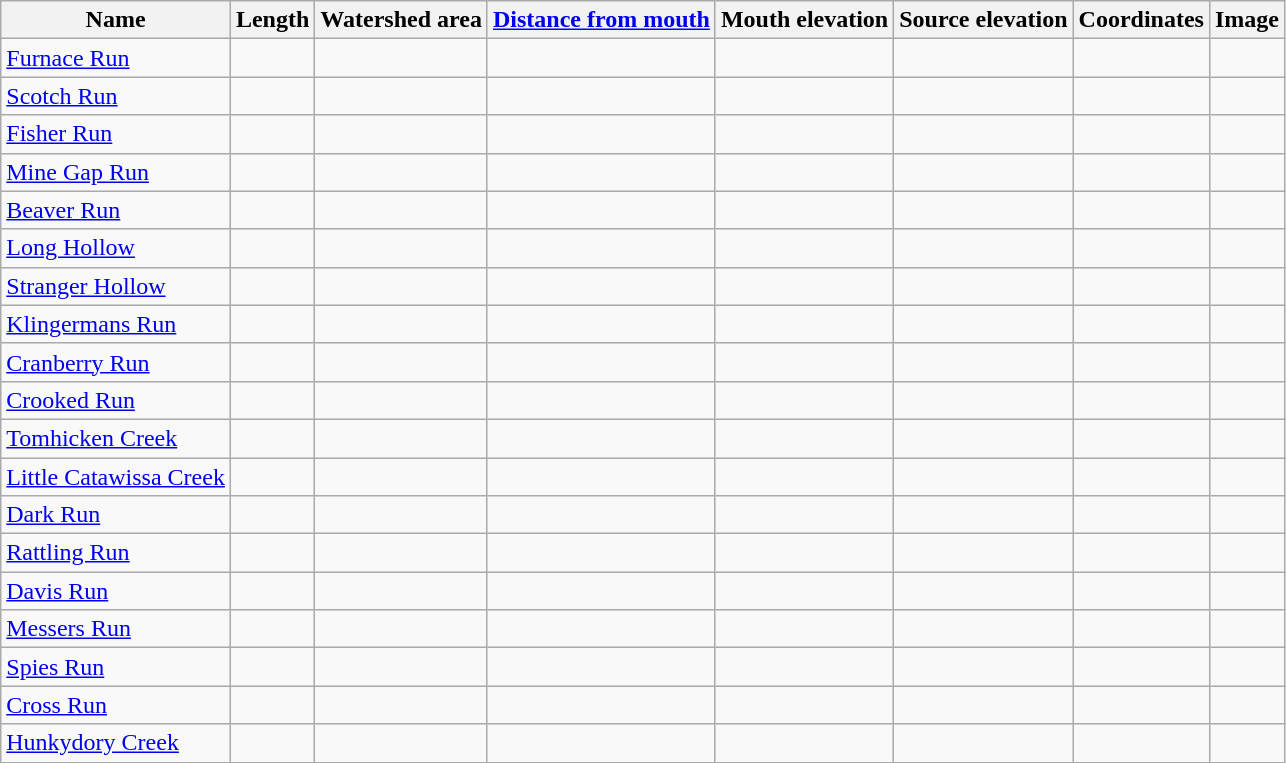<table class="wikitable sortable">
<tr>
<th>Name</th>
<th>Length</th>
<th>Watershed area</th>
<th><a href='#'>Distance from mouth</a></th>
<th>Mouth elevation</th>
<th>Source elevation</th>
<th>Coordinates</th>
<th class="unsortable">Image</th>
</tr>
<tr>
<td><a href='#'>Furnace Run</a></td>
<td></td>
<td></td>
<td></td>
<td></td>
<td></td>
<td></td>
<td></td>
</tr>
<tr>
<td><a href='#'>Scotch Run</a></td>
<td></td>
<td></td>
<td></td>
<td></td>
<td></td>
<td></td>
<td></td>
</tr>
<tr>
<td><a href='#'>Fisher Run</a></td>
<td></td>
<td></td>
<td></td>
<td></td>
<td></td>
<td></td>
<td></td>
</tr>
<tr>
<td><a href='#'>Mine Gap Run</a></td>
<td></td>
<td></td>
<td></td>
<td></td>
<td></td>
<td></td>
<td></td>
</tr>
<tr>
<td><a href='#'>Beaver Run</a></td>
<td></td>
<td></td>
<td></td>
<td></td>
<td></td>
<td></td>
<td></td>
</tr>
<tr>
<td><a href='#'>Long Hollow</a></td>
<td></td>
<td></td>
<td></td>
<td></td>
<td></td>
<td></td>
<td></td>
</tr>
<tr>
<td><a href='#'>Stranger Hollow</a></td>
<td></td>
<td></td>
<td></td>
<td></td>
<td></td>
<td></td>
<td></td>
</tr>
<tr>
<td><a href='#'>Klingermans Run</a></td>
<td></td>
<td></td>
<td></td>
<td></td>
<td></td>
<td></td>
<td></td>
</tr>
<tr>
<td><a href='#'>Cranberry Run</a></td>
<td></td>
<td></td>
<td></td>
<td></td>
<td></td>
<td></td>
<td></td>
</tr>
<tr>
<td><a href='#'>Crooked Run</a></td>
<td></td>
<td></td>
<td></td>
<td></td>
<td></td>
<td></td>
<td></td>
</tr>
<tr>
<td><a href='#'>Tomhicken Creek</a></td>
<td></td>
<td></td>
<td></td>
<td></td>
<td></td>
<td></td>
<td></td>
</tr>
<tr>
<td><a href='#'>Little Catawissa Creek</a></td>
<td></td>
<td></td>
<td></td>
<td></td>
<td></td>
<td></td>
<td></td>
</tr>
<tr>
<td><a href='#'>Dark Run</a></td>
<td></td>
<td></td>
<td></td>
<td></td>
<td></td>
<td></td>
<td></td>
</tr>
<tr>
<td><a href='#'>Rattling Run</a></td>
<td></td>
<td></td>
<td></td>
<td></td>
<td></td>
<td></td>
<td></td>
</tr>
<tr>
<td><a href='#'>Davis Run</a></td>
<td></td>
<td></td>
<td></td>
<td></td>
<td></td>
<td></td>
<td></td>
</tr>
<tr>
<td><a href='#'>Messers Run</a></td>
<td></td>
<td></td>
<td></td>
<td></td>
<td></td>
<td></td>
<td></td>
</tr>
<tr>
<td><a href='#'>Spies Run</a></td>
<td></td>
<td></td>
<td></td>
<td></td>
<td></td>
<td></td>
<td></td>
</tr>
<tr>
<td><a href='#'>Cross Run</a></td>
<td></td>
<td></td>
<td></td>
<td></td>
<td></td>
<td></td>
<td></td>
</tr>
<tr>
<td><a href='#'>Hunkydory Creek</a></td>
<td></td>
<td></td>
<td></td>
<td></td>
<td></td>
<td></td>
<td></td>
</tr>
</table>
